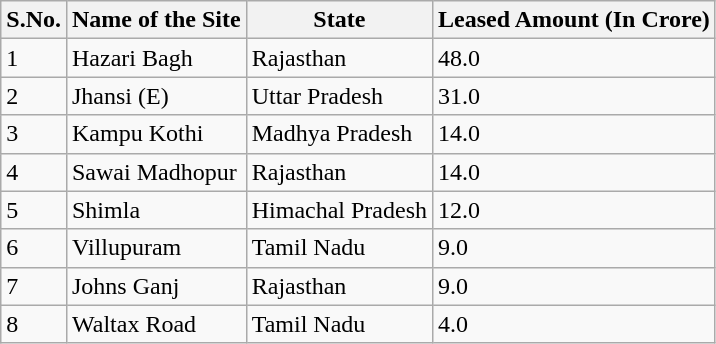<table class="wikitable">
<tr>
<th>S.No.</th>
<th>Name of the Site</th>
<th>State</th>
<th>Leased Amount (In Crore)</th>
</tr>
<tr>
<td>1</td>
<td>Hazari Bagh</td>
<td>Rajasthan</td>
<td>48.0</td>
</tr>
<tr>
<td>2</td>
<td>Jhansi (E)</td>
<td>Uttar Pradesh</td>
<td>31.0</td>
</tr>
<tr>
<td>3</td>
<td>Kampu Kothi</td>
<td>Madhya Pradesh</td>
<td>14.0</td>
</tr>
<tr>
<td>4</td>
<td>Sawai Madhopur</td>
<td>Rajasthan</td>
<td>14.0</td>
</tr>
<tr>
<td>5</td>
<td>Shimla</td>
<td>Himachal Pradesh</td>
<td>12.0</td>
</tr>
<tr>
<td>6</td>
<td>Villupuram</td>
<td>Tamil Nadu</td>
<td>9.0</td>
</tr>
<tr>
<td>7</td>
<td>Johns Ganj</td>
<td>Rajasthan</td>
<td>9.0</td>
</tr>
<tr>
<td>8</td>
<td>Waltax Road</td>
<td>Tamil Nadu</td>
<td>4.0</td>
</tr>
</table>
